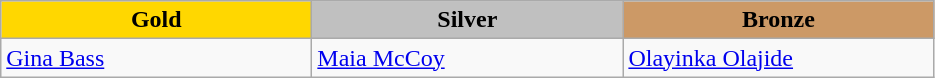<table class="wikitable" style="text-align:left">
<tr align="center">
<td width=200 bgcolor=gold><strong>Gold</strong></td>
<td width=200 bgcolor=silver><strong>Silver</strong></td>
<td width=200 bgcolor=CC9966><strong>Bronze</strong></td>
</tr>
<tr>
<td><a href='#'>Gina Bass</a><br></td>
<td><a href='#'>Maia McCoy</a><br></td>
<td><a href='#'>Olayinka Olajide</a><br></td>
</tr>
</table>
